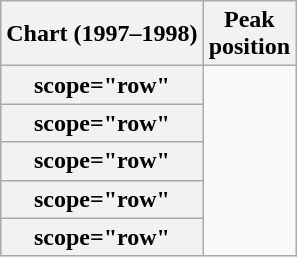<table class="wikitable sortable plainrowheaders" style="text-align:center">
<tr>
<th scope="col">Chart (1997–1998)</th>
<th scope="col">Peak<br>position</th>
</tr>
<tr>
<th>scope="row"</th>
</tr>
<tr>
<th>scope="row"</th>
</tr>
<tr>
<th>scope="row"</th>
</tr>
<tr>
<th>scope="row"</th>
</tr>
<tr>
<th>scope="row"</th>
</tr>
</table>
